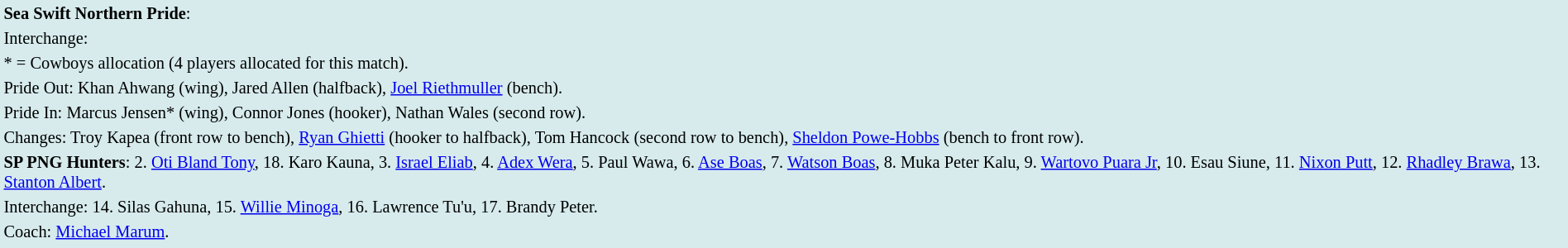<table style="background:#d7ebed; font-size:85%; width:100%;">
<tr>
<td><strong>Sea Swift Northern Pride</strong>:             </td>
</tr>
<tr>
<td>Interchange:    </td>
</tr>
<tr>
<td>* = Cowboys allocation (4 players allocated for this match).</td>
</tr>
<tr>
<td>Pride Out: Khan Ahwang (wing), Jared Allen (halfback), <a href='#'>Joel Riethmuller</a> (bench).</td>
</tr>
<tr>
<td>Pride In: Marcus Jensen* (wing), Connor Jones (hooker), Nathan Wales (second row).</td>
</tr>
<tr>
<td>Changes: Troy Kapea (front row to bench), <a href='#'>Ryan Ghietti</a> (hooker to halfback), Tom Hancock (second row to bench), <a href='#'>Sheldon Powe-Hobbs</a> (bench to front row).</td>
</tr>
<tr>
<td><strong>SP PNG Hunters</strong>: 2. <a href='#'>Oti Bland Tony</a>, 18. Karo Kauna, 3. <a href='#'>Israel Eliab</a>, 4. <a href='#'>Adex Wera</a>, 5. Paul Wawa, 6. <a href='#'>Ase Boas</a>, 7. <a href='#'>Watson Boas</a>, 8. Muka Peter Kalu, 9. <a href='#'>Wartovo Puara Jr</a>, 10. Esau Siune, 11. <a href='#'>Nixon Putt</a>, 12. <a href='#'>Rhadley Brawa</a>, 13. <a href='#'>Stanton Albert</a>.</td>
</tr>
<tr>
<td>Interchange: 14. Silas Gahuna, 15. <a href='#'>Willie Minoga</a>, 16. Lawrence Tu'u, 17. Brandy Peter.</td>
</tr>
<tr>
<td>Coach: <a href='#'>Michael Marum</a>.</td>
</tr>
<tr>
</tr>
</table>
